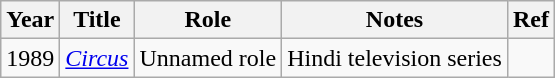<table class="wikitable">
<tr>
<th>Year</th>
<th>Title</th>
<th>Role</th>
<th>Notes</th>
<th>Ref</th>
</tr>
<tr>
<td>1989</td>
<td><em><a href='#'>Circus</a></em></td>
<td>Unnamed role</td>
<td>Hindi television series</td>
<td></td>
</tr>
</table>
